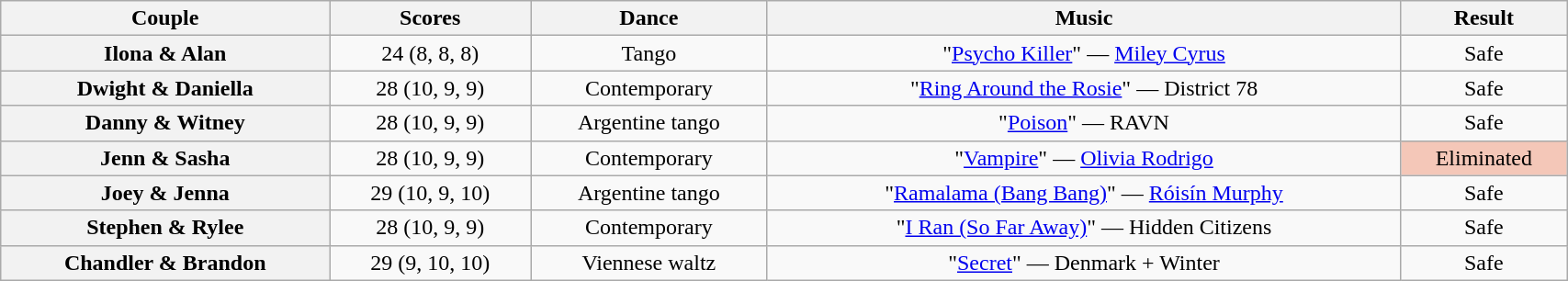<table class="wikitable sortable" style="text-align:center; width: 90%">
<tr>
<th scope="col">Couple</th>
<th scope="col">Scores</th>
<th scope="col" class="unsortable">Dance</th>
<th scope="col" class="unsortable">Music</th>
<th scope="col" class="unsortable">Result</th>
</tr>
<tr>
<th scope="row">Ilona & Alan</th>
<td>24 (8, 8, 8)</td>
<td>Tango</td>
<td>"<a href='#'>Psycho Killer</a>" — <a href='#'>Miley Cyrus</a></td>
<td>Safe</td>
</tr>
<tr>
<th scope="row">Dwight & Daniella</th>
<td>28 (10, 9, 9)</td>
<td>Contemporary</td>
<td>"<a href='#'>Ring Around the Rosie</a>" — District 78</td>
<td>Safe</td>
</tr>
<tr>
<th scope="row">Danny & Witney</th>
<td>28 (10, 9, 9)</td>
<td>Argentine tango</td>
<td>"<a href='#'>Poison</a>" — RAVN</td>
<td>Safe</td>
</tr>
<tr>
<th scope="row">Jenn & Sasha</th>
<td>28 (10, 9, 9)</td>
<td>Contemporary</td>
<td>"<a href='#'>Vampire</a>" — <a href='#'>Olivia Rodrigo</a></td>
<td bgcolor="f4c7b8">Eliminated</td>
</tr>
<tr>
<th scope="row">Joey & Jenna</th>
<td>29 (10, 9, 10)</td>
<td>Argentine tango</td>
<td>"<a href='#'>Ramalama (Bang Bang)</a>" — <a href='#'>Róisín Murphy</a></td>
<td>Safe</td>
</tr>
<tr>
<th scope="row">Stephen & Rylee</th>
<td>28 (10, 9, 9)</td>
<td>Contemporary</td>
<td>"<a href='#'>I Ran (So Far Away)</a>" — Hidden Citizens</td>
<td>Safe</td>
</tr>
<tr>
<th scope="row">Chandler & Brandon</th>
<td>29 (9, 10, 10)</td>
<td>Viennese waltz</td>
<td>"<a href='#'>Secret</a>" — Denmark + Winter</td>
<td>Safe</td>
</tr>
</table>
